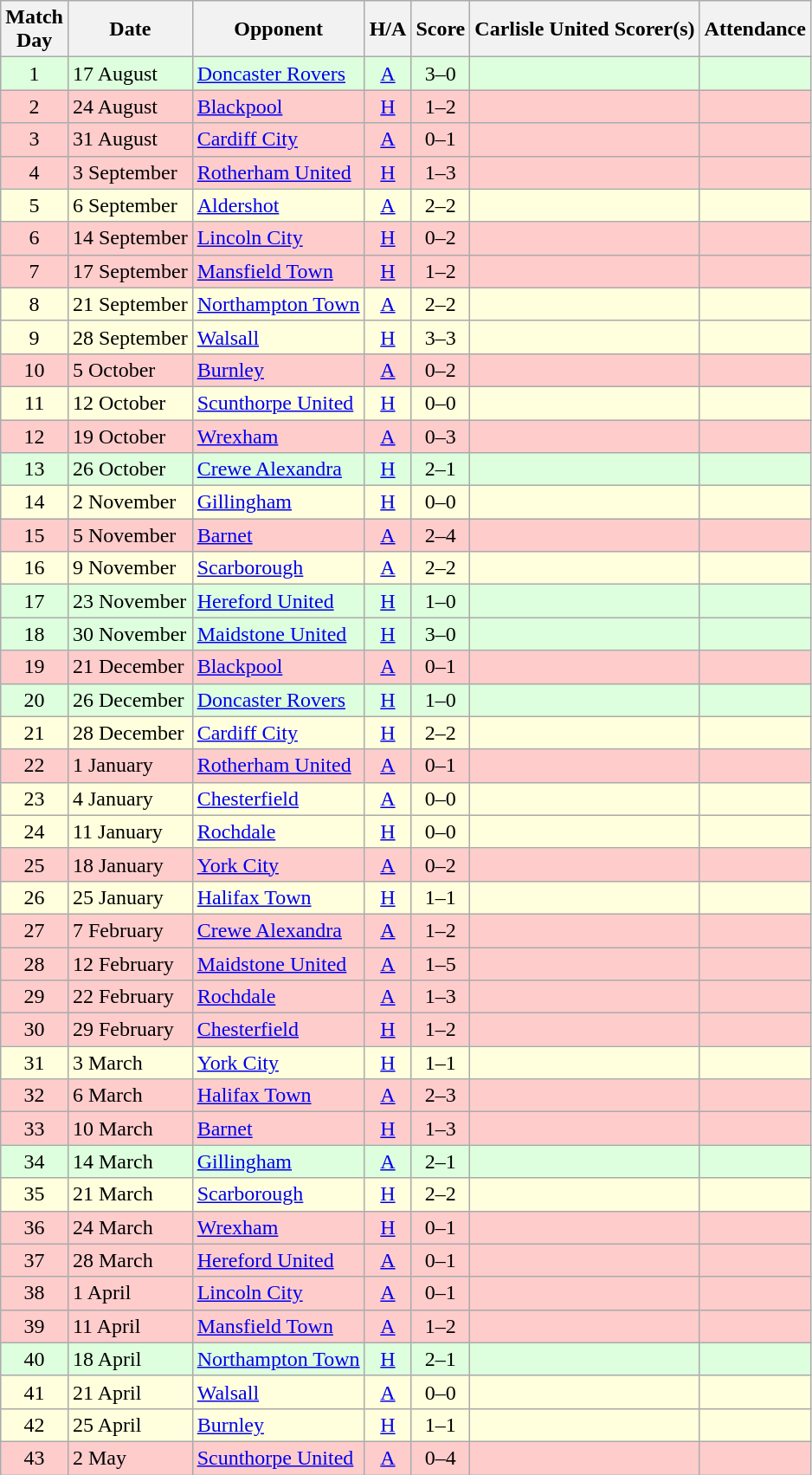<table class="wikitable" style="text-align:center">
<tr>
<th>Match<br> Day</th>
<th>Date</th>
<th>Opponent</th>
<th>H/A</th>
<th>Score</th>
<th>Carlisle United Scorer(s)</th>
<th>Attendance</th>
</tr>
<tr bgcolor=#ddffdd>
<td>1</td>
<td align=left>17 August</td>
<td align=left><a href='#'>Doncaster Rovers</a></td>
<td><a href='#'>A</a></td>
<td>3–0</td>
<td align=left></td>
<td></td>
</tr>
<tr bgcolor=#FFCCCC>
<td>2</td>
<td align=left>24 August</td>
<td align=left><a href='#'>Blackpool</a></td>
<td><a href='#'>H</a></td>
<td>1–2</td>
<td align=left></td>
<td></td>
</tr>
<tr bgcolor=#FFCCCC>
<td>3</td>
<td align=left>31 August</td>
<td align=left><a href='#'>Cardiff City</a></td>
<td><a href='#'>A</a></td>
<td>0–1</td>
<td align=left></td>
<td></td>
</tr>
<tr bgcolor=#FFCCCC>
<td>4</td>
<td align=left>3 September</td>
<td align=left><a href='#'>Rotherham United</a></td>
<td><a href='#'>H</a></td>
<td>1–3</td>
<td align=left></td>
<td></td>
</tr>
<tr bgcolor=#ffffdd>
<td>5</td>
<td align=left>6 September</td>
<td align=left><a href='#'>Aldershot</a></td>
<td><a href='#'>A</a></td>
<td>2–2</td>
<td align=left></td>
<td></td>
</tr>
<tr bgcolor=#FFCCCC>
<td>6</td>
<td align=left>14 September</td>
<td align=left><a href='#'>Lincoln City</a></td>
<td><a href='#'>H</a></td>
<td>0–2</td>
<td align=left></td>
<td></td>
</tr>
<tr bgcolor=#FFCCCC>
<td>7</td>
<td align=left>17 September</td>
<td align=left><a href='#'>Mansfield Town</a></td>
<td><a href='#'>H</a></td>
<td>1–2</td>
<td align=left></td>
<td></td>
</tr>
<tr bgcolor=#ffffdd>
<td>8</td>
<td align=left>21 September</td>
<td align=left><a href='#'>Northampton Town</a></td>
<td><a href='#'>A</a></td>
<td>2–2</td>
<td align=left></td>
<td></td>
</tr>
<tr bgcolor=#ffffdd>
<td>9</td>
<td align=left>28 September</td>
<td align=left><a href='#'>Walsall</a></td>
<td><a href='#'>H</a></td>
<td>3–3</td>
<td align=left></td>
<td></td>
</tr>
<tr bgcolor=#FFCCCC>
<td>10</td>
<td align=left>5 October</td>
<td align=left><a href='#'>Burnley</a></td>
<td><a href='#'>A</a></td>
<td>0–2</td>
<td align=left></td>
<td></td>
</tr>
<tr bgcolor=#ffffdd>
<td>11</td>
<td align=left>12 October</td>
<td align=left><a href='#'>Scunthorpe United</a></td>
<td><a href='#'>H</a></td>
<td>0–0</td>
<td align=left></td>
<td></td>
</tr>
<tr bgcolor=#FFCCCC>
<td>12</td>
<td align=left>19 October</td>
<td align=left><a href='#'>Wrexham</a></td>
<td><a href='#'>A</a></td>
<td>0–3</td>
<td align=left></td>
<td></td>
</tr>
<tr bgcolor=#ddffdd>
<td>13</td>
<td align=left>26 October</td>
<td align=left><a href='#'>Crewe Alexandra</a></td>
<td><a href='#'>H</a></td>
<td>2–1</td>
<td align=left></td>
<td></td>
</tr>
<tr bgcolor=#ffffdd>
<td>14</td>
<td align=left>2 November</td>
<td align=left><a href='#'>Gillingham</a></td>
<td><a href='#'>H</a></td>
<td>0–0</td>
<td align=left></td>
<td></td>
</tr>
<tr bgcolor=#FFCCCC>
<td>15</td>
<td align=left>5 November</td>
<td align=left><a href='#'>Barnet</a></td>
<td><a href='#'>A</a></td>
<td>2–4</td>
<td align=left></td>
<td></td>
</tr>
<tr bgcolor=#ffffdd>
<td>16</td>
<td align=left>9 November</td>
<td align=left><a href='#'>Scarborough</a></td>
<td><a href='#'>A</a></td>
<td>2–2</td>
<td align=left></td>
<td></td>
</tr>
<tr bgcolor=#ddffdd>
<td>17</td>
<td align=left>23 November</td>
<td align=left><a href='#'>Hereford United</a></td>
<td><a href='#'>H</a></td>
<td>1–0</td>
<td align=left></td>
<td></td>
</tr>
<tr bgcolor=#ddffdd>
<td>18</td>
<td align=left>30 November</td>
<td align=left><a href='#'>Maidstone United</a></td>
<td><a href='#'>H</a></td>
<td>3–0</td>
<td align=left></td>
<td></td>
</tr>
<tr bgcolor=#FFCCCC>
<td>19</td>
<td align=left>21 December</td>
<td align=left><a href='#'>Blackpool</a></td>
<td><a href='#'>A</a></td>
<td>0–1</td>
<td align=left></td>
<td></td>
</tr>
<tr bgcolor=#ddffdd>
<td>20</td>
<td align=left>26 December</td>
<td align=left><a href='#'>Doncaster Rovers</a></td>
<td><a href='#'>H</a></td>
<td>1–0</td>
<td align=left></td>
<td></td>
</tr>
<tr bgcolor=#ffffdd>
<td>21</td>
<td align=left>28 December</td>
<td align=left><a href='#'>Cardiff City</a></td>
<td><a href='#'>H</a></td>
<td>2–2</td>
<td align=left></td>
<td></td>
</tr>
<tr bgcolor=#FFCCCC>
<td>22</td>
<td align=left>1 January</td>
<td align=left><a href='#'>Rotherham United</a></td>
<td><a href='#'>A</a></td>
<td>0–1</td>
<td align=left></td>
<td></td>
</tr>
<tr bgcolor=#ffffdd>
<td>23</td>
<td align=left>4 January</td>
<td align=left><a href='#'>Chesterfield</a></td>
<td><a href='#'>A</a></td>
<td>0–0</td>
<td align=left></td>
<td></td>
</tr>
<tr bgcolor=#ffffdd>
<td>24</td>
<td align=left>11 January</td>
<td align=left><a href='#'>Rochdale</a></td>
<td><a href='#'>H</a></td>
<td>0–0</td>
<td align=left></td>
<td></td>
</tr>
<tr bgcolor=#FFCCCC>
<td>25</td>
<td align=left>18 January</td>
<td align=left><a href='#'>York City</a></td>
<td><a href='#'>A</a></td>
<td>0–2</td>
<td align=left></td>
<td></td>
</tr>
<tr bgcolor=#ffffdd>
<td>26</td>
<td align=left>25 January</td>
<td align=left><a href='#'>Halifax Town</a></td>
<td><a href='#'>H</a></td>
<td>1–1</td>
<td align=left></td>
<td></td>
</tr>
<tr bgcolor=#FFCCCC>
<td>27</td>
<td align=left>7 February</td>
<td align=left><a href='#'>Crewe Alexandra</a></td>
<td><a href='#'>A</a></td>
<td>1–2</td>
<td align=left></td>
<td></td>
</tr>
<tr bgcolor=#FFCCCC>
<td>28</td>
<td align=left>12 February</td>
<td align=left><a href='#'>Maidstone United</a></td>
<td><a href='#'>A</a></td>
<td>1–5</td>
<td align=left></td>
<td></td>
</tr>
<tr bgcolor=#FFCCCC>
<td>29</td>
<td align=left>22 February</td>
<td align=left><a href='#'>Rochdale</a></td>
<td><a href='#'>A</a></td>
<td>1–3</td>
<td align=left></td>
<td></td>
</tr>
<tr bgcolor=#FFCCCC>
<td>30</td>
<td align=left>29 February</td>
<td align=left><a href='#'>Chesterfield</a></td>
<td><a href='#'>H</a></td>
<td>1–2</td>
<td align=left></td>
<td></td>
</tr>
<tr bgcolor=#ffffdd>
<td>31</td>
<td align=left>3 March</td>
<td align=left><a href='#'>York City</a></td>
<td><a href='#'>H</a></td>
<td>1–1</td>
<td align=left></td>
<td></td>
</tr>
<tr bgcolor=#FFCCCC>
<td>32</td>
<td align=left>6 March</td>
<td align=left><a href='#'>Halifax Town</a></td>
<td><a href='#'>A</a></td>
<td>2–3</td>
<td align=left></td>
<td></td>
</tr>
<tr bgcolor=#FFCCCC>
<td>33</td>
<td align=left>10 March</td>
<td align=left><a href='#'>Barnet</a></td>
<td><a href='#'>H</a></td>
<td>1–3</td>
<td align=left></td>
<td></td>
</tr>
<tr bgcolor=#ddffdd>
<td>34</td>
<td align=left>14 March</td>
<td align=left><a href='#'>Gillingham</a></td>
<td><a href='#'>A</a></td>
<td>2–1</td>
<td align=left></td>
<td></td>
</tr>
<tr bgcolor=#ffffdd>
<td>35</td>
<td align=left>21 March</td>
<td align=left><a href='#'>Scarborough</a></td>
<td><a href='#'>H</a></td>
<td>2–2</td>
<td align=left></td>
<td></td>
</tr>
<tr bgcolor=#FFCCCC>
<td>36</td>
<td align=left>24 March</td>
<td align=left><a href='#'>Wrexham</a></td>
<td><a href='#'>H</a></td>
<td>0–1</td>
<td align=left></td>
<td></td>
</tr>
<tr bgcolor=#FFCCCC>
<td>37</td>
<td align=left>28 March</td>
<td align=left><a href='#'>Hereford United</a></td>
<td><a href='#'>A</a></td>
<td>0–1</td>
<td align=left></td>
<td></td>
</tr>
<tr bgcolor=#FFCCCC>
<td>38</td>
<td align=left>1 April</td>
<td align=left><a href='#'>Lincoln City</a></td>
<td><a href='#'>A</a></td>
<td>0–1</td>
<td align=left></td>
<td></td>
</tr>
<tr bgcolor=#FFCCCC>
<td>39</td>
<td align=left>11 April</td>
<td align=left><a href='#'>Mansfield Town</a></td>
<td><a href='#'>A</a></td>
<td>1–2</td>
<td align=left></td>
<td></td>
</tr>
<tr bgcolor=#ddffdd>
<td>40</td>
<td align=left>18 April</td>
<td align=left><a href='#'>Northampton Town</a></td>
<td><a href='#'>H</a></td>
<td>2–1</td>
<td align=left></td>
<td></td>
</tr>
<tr bgcolor=#ffffdd>
<td>41</td>
<td align=left>21 April</td>
<td align=left><a href='#'>Walsall</a></td>
<td><a href='#'>A</a></td>
<td>0–0</td>
<td align=left></td>
<td></td>
</tr>
<tr bgcolor=#ffffdd>
<td>42</td>
<td align=left>25 April</td>
<td align=left><a href='#'>Burnley</a></td>
<td><a href='#'>H</a></td>
<td>1–1</td>
<td align=left></td>
<td></td>
</tr>
<tr bgcolor=#FFCCCC>
<td>43</td>
<td align=left>2 May</td>
<td align=left><a href='#'>Scunthorpe United</a></td>
<td><a href='#'>A</a></td>
<td>0–4</td>
<td align=left></td>
<td></td>
</tr>
</table>
